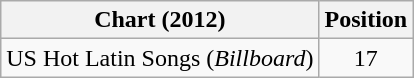<table class="wikitable plainrowheaders">
<tr>
<th>Chart (2012)</th>
<th>Position</th>
</tr>
<tr>
<td>US Hot Latin Songs (<em>Billboard</em>)</td>
<td align="center">17</td>
</tr>
</table>
